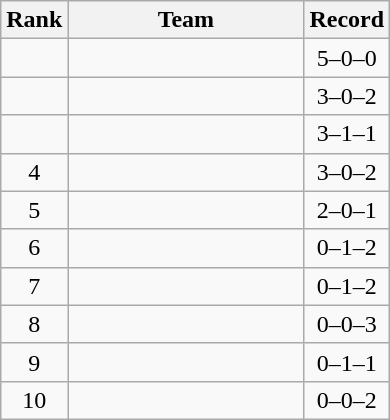<table class="wikitable">
<tr>
<th>Rank</th>
<th width=150px>Team</th>
<th>Record</th>
</tr>
<tr>
<td align=center></td>
<td><strong></strong></td>
<td align=center>5–0–0</td>
</tr>
<tr>
<td align=center></td>
<td></td>
<td align=center>3–0–2</td>
</tr>
<tr>
<td align=center></td>
<td></td>
<td align=center>3–1–1</td>
</tr>
<tr>
<td align=center>4</td>
<td></td>
<td align=center>3–0–2</td>
</tr>
<tr>
<td align=center>5</td>
<td></td>
<td align=center>2–0–1</td>
</tr>
<tr>
<td align=center>6</td>
<td></td>
<td align=center>0–1–2</td>
</tr>
<tr>
<td align=center>7</td>
<td></td>
<td align=center>0–1–2</td>
</tr>
<tr>
<td align=center>8</td>
<td></td>
<td align=center>0–0–3</td>
</tr>
<tr>
<td align=center>9</td>
<td></td>
<td align=center>0–1–1</td>
</tr>
<tr>
<td align=center>10</td>
<td></td>
<td align=center>0–0–2</td>
</tr>
</table>
